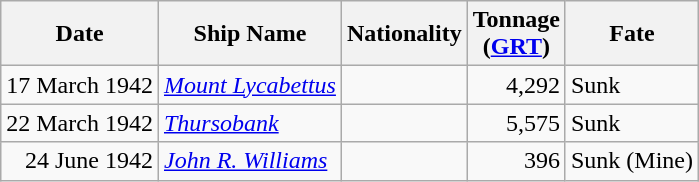<table class="wikitable sortable">
<tr>
<th>Date</th>
<th>Ship Name</th>
<th>Nationality</th>
<th>Tonnage<br>(<a href='#'>GRT</a>)</th>
<th>Fate</th>
</tr>
<tr>
<td align="right">17 March 1942</td>
<td align="left"><a href='#'><em>Mount Lycabettus</em></a></td>
<td align="left"></td>
<td align="right">4,292</td>
<td align="left">Sunk</td>
</tr>
<tr>
<td align="right">22 March 1942</td>
<td align="left"><a href='#'><em>Thursobank</em></a></td>
<td align="left"></td>
<td align="right">5,575</td>
<td align="left">Sunk</td>
</tr>
<tr>
<td align="right">24 June 1942</td>
<td align="left"><a href='#'><em>John R. Williams</em></a></td>
<td align="left"></td>
<td align="right">396</td>
<td align="left">Sunk (Mine)</td>
</tr>
</table>
